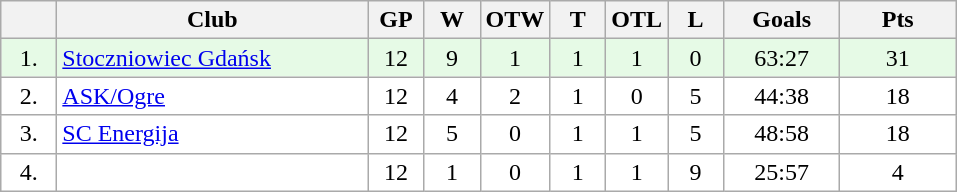<table class="wikitable">
<tr>
<th width="30"></th>
<th width="200">Club</th>
<th width="30">GP</th>
<th width="30">W</th>
<th width="30">OTW</th>
<th width="30">T</th>
<th width="30">OTL</th>
<th width="30">L</th>
<th width="70">Goals</th>
<th width="70">Pts</th>
</tr>
<tr bgcolor="#e6fae6" align="center">
<td>1.</td>
<td align="left"> <a href='#'>Stoczniowiec Gdańsk</a></td>
<td>12</td>
<td>9</td>
<td>1</td>
<td>1</td>
<td>1</td>
<td>0</td>
<td>63:27</td>
<td>31</td>
</tr>
<tr bgcolor="#FFFFFF" align="center">
<td>2.</td>
<td align="left"> <a href='#'>ASK/Ogre</a></td>
<td>12</td>
<td>4</td>
<td>2</td>
<td>1</td>
<td>0</td>
<td>5</td>
<td>44:38</td>
<td>18</td>
</tr>
<tr bgcolor="#FFFFFF" align="center">
<td>3.</td>
<td align="left"> <a href='#'>SC Energija</a></td>
<td>12</td>
<td>5</td>
<td>0</td>
<td>1</td>
<td>1</td>
<td>5</td>
<td>48:58</td>
<td>18</td>
</tr>
<tr bgcolor="#FFFFFF" align="center">
<td>4.</td>
<td align="left"></td>
<td>12</td>
<td>1</td>
<td>0</td>
<td>1</td>
<td>1</td>
<td>9</td>
<td>25:57</td>
<td>4</td>
</tr>
</table>
